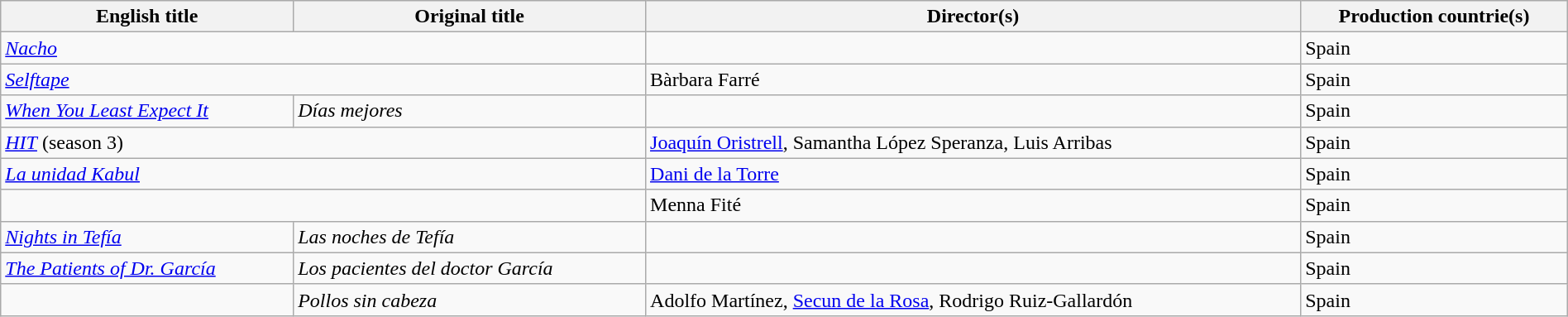<table class="sortable wikitable" style="width:100%; margin-bottom:4px" cellpadding="5">
<tr>
<th scope="col">English title</th>
<th scope="col">Original title</th>
<th scope="col">Director(s)</th>
<th scope="col">Production countrie(s)</th>
</tr>
<tr>
<td colspan = "2"><em><a href='#'>Nacho</a></em></td>
<td></td>
<td>Spain</td>
</tr>
<tr>
<td colspan = "2"><em><a href='#'>Selftape</a></em></td>
<td>Bàrbara Farré</td>
<td>Spain</td>
</tr>
<tr>
<td><em><a href='#'>When You Least Expect It</a></em></td>
<td><em>Días mejores</em></td>
<td></td>
<td>Spain</td>
</tr>
<tr>
<td colspan = "2"><em><a href='#'>HIT</a></em> (season 3)</td>
<td><a href='#'>Joaquín Oristrell</a>, Samantha López Speranza, Luis Arribas</td>
<td>Spain</td>
</tr>
<tr>
<td colspan = "2"><em><a href='#'>La unidad Kabul</a></em></td>
<td><a href='#'>Dani de la Torre</a></td>
<td>Spain</td>
</tr>
<tr>
<td colspan = "2"><em></em></td>
<td>Menna Fité</td>
<td>Spain</td>
</tr>
<tr>
<td><em><a href='#'>Nights in Tefía</a></em></td>
<td><em>Las noches de Tefía</em></td>
<td></td>
<td>Spain</td>
</tr>
<tr>
<td><em><a href='#'>The Patients of Dr. García</a></em></td>
<td><em>Los pacientes del doctor García</em></td>
<td></td>
<td>Spain</td>
</tr>
<tr>
<td><em></em></td>
<td><em>Pollos sin cabeza</em></td>
<td>Adolfo Martínez, <a href='#'>Secun de la Rosa</a>, Rodrigo Ruiz-Gallardón</td>
<td>Spain</td>
</tr>
</table>
